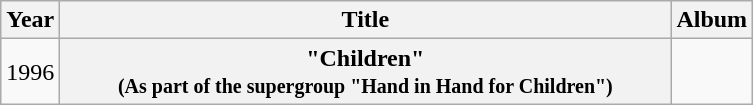<table class="wikitable plainrowheaders" style="text-align:center;">
<tr>
<th>Year</th>
<th style="width:25em;">Title</th>
<th>Album</th>
</tr>
<tr>
<td>1996</td>
<th scope="row">"Children" <br><small>(As part of the supergroup "Hand in Hand for Children")</small></th>
<td></td>
</tr>
</table>
